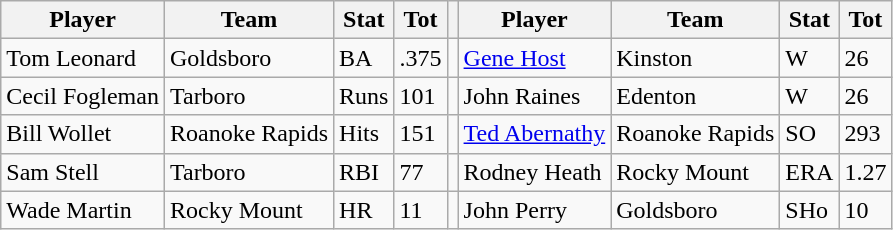<table class="wikitable">
<tr>
<th>Player</th>
<th>Team</th>
<th>Stat</th>
<th>Tot</th>
<th></th>
<th>Player</th>
<th>Team</th>
<th>Stat</th>
<th>Tot</th>
</tr>
<tr>
<td>Tom Leonard</td>
<td>Goldsboro</td>
<td>BA</td>
<td>.375</td>
<td></td>
<td><a href='#'>Gene Host</a></td>
<td>Kinston</td>
<td>W</td>
<td>26</td>
</tr>
<tr>
<td>Cecil Fogleman</td>
<td>Tarboro</td>
<td>Runs</td>
<td>101</td>
<td></td>
<td>John Raines</td>
<td>Edenton</td>
<td>W</td>
<td>26</td>
</tr>
<tr>
<td>Bill Wollet</td>
<td>Roanoke Rapids</td>
<td>Hits</td>
<td>151</td>
<td></td>
<td><a href='#'>Ted Abernathy</a></td>
<td>Roanoke Rapids</td>
<td>SO</td>
<td>293</td>
</tr>
<tr>
<td>Sam Stell</td>
<td>Tarboro</td>
<td>RBI</td>
<td>77</td>
<td></td>
<td>Rodney Heath</td>
<td>Rocky Mount</td>
<td>ERA</td>
<td>1.27</td>
</tr>
<tr>
<td>Wade Martin</td>
<td>Rocky Mount</td>
<td>HR</td>
<td>11</td>
<td></td>
<td>John Perry</td>
<td>Goldsboro</td>
<td>SHo</td>
<td>10</td>
</tr>
</table>
